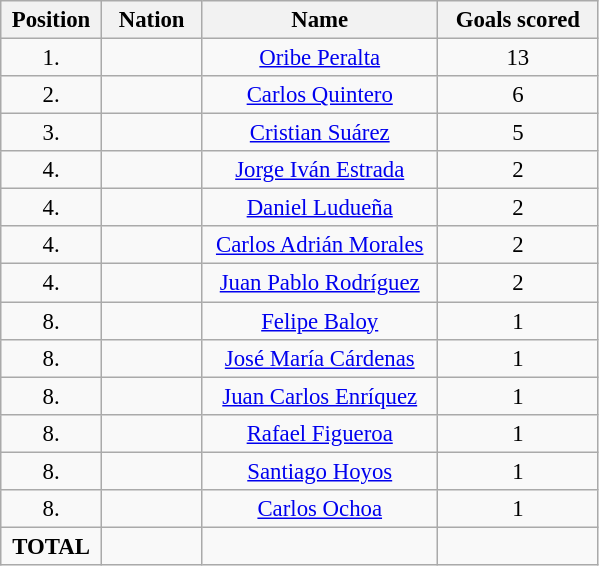<table class="wikitable" style="font-size: 95%; text-align: center;">
<tr>
<th width=60>Position</th>
<th width=60>Nation</th>
<th width=150>Name</th>
<th width=100>Goals scored</th>
</tr>
<tr>
<td>1.</td>
<td></td>
<td><a href='#'>Oribe Peralta</a></td>
<td>13</td>
</tr>
<tr>
<td>2.</td>
<td></td>
<td><a href='#'>Carlos Quintero</a></td>
<td>6</td>
</tr>
<tr>
<td>3.</td>
<td></td>
<td><a href='#'>Cristian Suárez</a></td>
<td>5</td>
</tr>
<tr>
<td>4.</td>
<td></td>
<td><a href='#'>Jorge Iván Estrada</a></td>
<td>2</td>
</tr>
<tr>
<td>4.</td>
<td></td>
<td><a href='#'>Daniel Ludueña</a></td>
<td>2</td>
</tr>
<tr>
<td>4.</td>
<td></td>
<td><a href='#'>Carlos Adrián Morales</a></td>
<td>2</td>
</tr>
<tr>
<td>4.</td>
<td></td>
<td><a href='#'>Juan Pablo Rodríguez</a></td>
<td>2</td>
</tr>
<tr>
<td>8.</td>
<td></td>
<td><a href='#'>Felipe Baloy</a></td>
<td>1</td>
</tr>
<tr>
<td>8.</td>
<td></td>
<td><a href='#'>José María Cárdenas</a></td>
<td>1</td>
</tr>
<tr>
<td>8.</td>
<td></td>
<td><a href='#'>Juan Carlos Enríquez</a></td>
<td>1</td>
</tr>
<tr>
<td>8.</td>
<td></td>
<td><a href='#'>Rafael Figueroa</a></td>
<td>1</td>
</tr>
<tr>
<td>8.</td>
<td></td>
<td><a href='#'>Santiago Hoyos</a></td>
<td>1</td>
</tr>
<tr>
<td>8.</td>
<td></td>
<td><a href='#'>Carlos Ochoa</a></td>
<td>1</td>
</tr>
<tr>
<td><strong>TOTAL</strong></td>
<td></td>
<td></td>
<td></td>
</tr>
</table>
